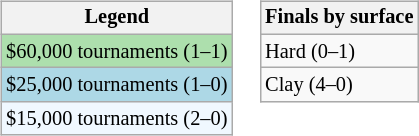<table>
<tr valign="top">
<td><br><table class="wikitable" style=font-size:85%>
<tr>
<th>Legend</th>
</tr>
<tr style="background:#addfad;">
<td>$60,000 tournaments (1–1)</td>
</tr>
<tr style="background:lightblue;">
<td>$25,000 tournaments (1–0)</td>
</tr>
<tr style="background:#f0f8ff;">
<td>$15,000 tournaments (2–0)</td>
</tr>
</table>
</td>
<td><br><table class="wikitable" style=font-size:85%>
<tr>
<th>Finals by surface</th>
</tr>
<tr>
<td>Hard (0–1)</td>
</tr>
<tr>
<td>Clay (4–0)</td>
</tr>
</table>
</td>
</tr>
</table>
